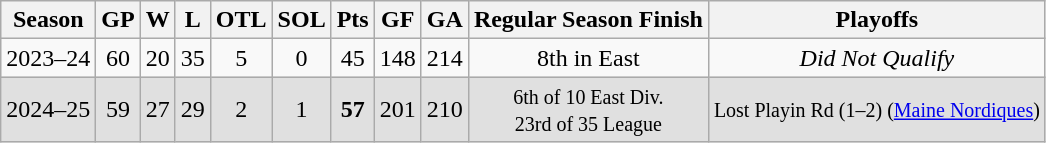<table class="wikitable" style="text-align:center">
<tr>
<th>Season</th>
<th>GP</th>
<th>W</th>
<th>L</th>
<th>OTL</th>
<th>SOL</th>
<th>Pts</th>
<th>GF</th>
<th>GA</th>
<th>Regular Season Finish</th>
<th>Playoffs</th>
</tr>
<tr>
<td>2023–24</td>
<td>60</td>
<td>20</td>
<td>35</td>
<td>5</td>
<td>0</td>
<td>45</td>
<td>148</td>
<td>214</td>
<td>8th in East</td>
<td><em>Did Not Qualify</em></td>
</tr>
<tr bgcolor=e0e0e0>
<td>2024–25</td>
<td>59</td>
<td>27</td>
<td>29</td>
<td>2</td>
<td>1</td>
<td><strong>57</strong></td>
<td>201</td>
<td>210</td>
<td><small> 6th of 10 East Div.<br>23rd of 35 League</small></td>
<td><small>Lost Playin Rd (1–2) (<a href='#'>Maine Nordiques</a>)</small></td>
</tr>
</table>
